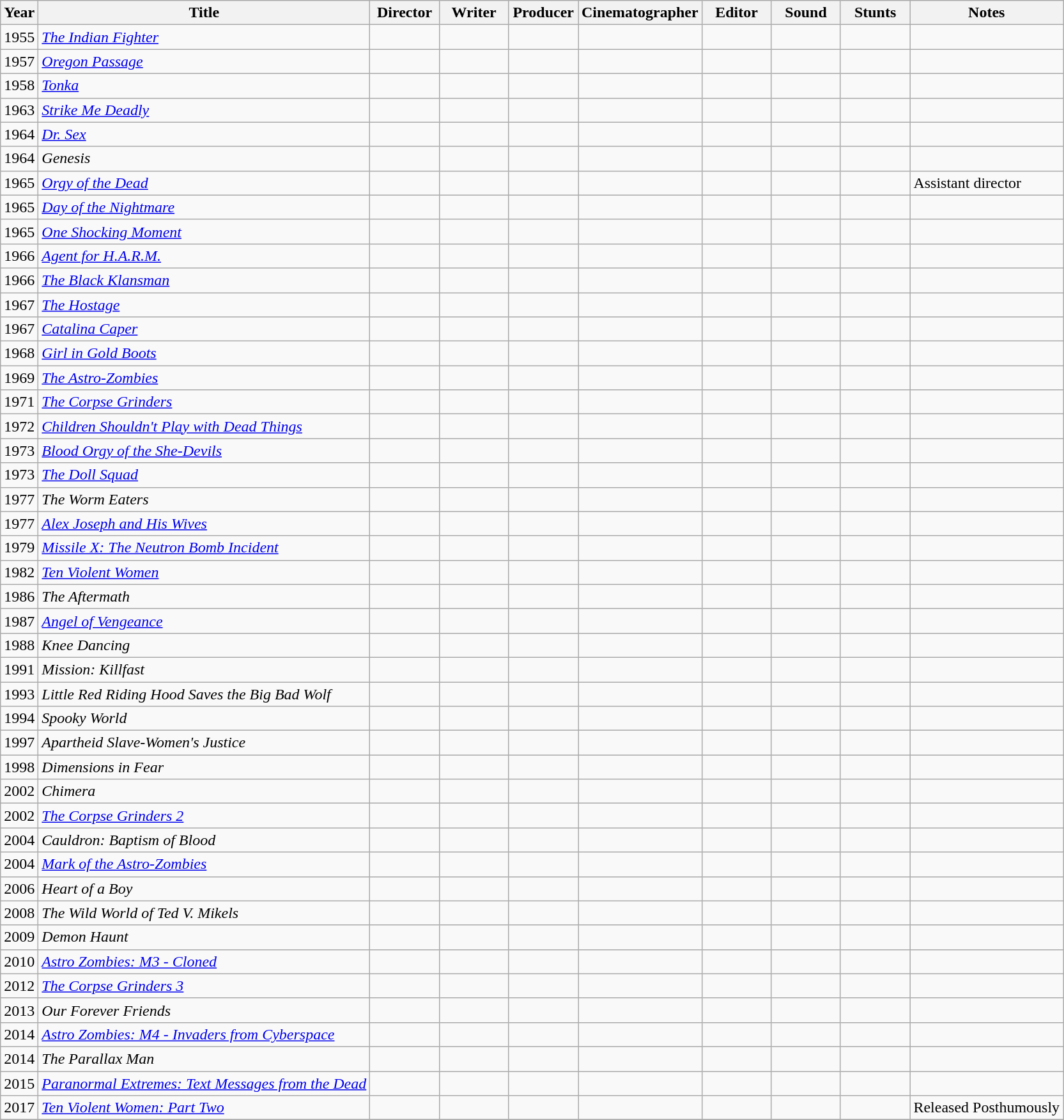<table class="wikitable sortable">
<tr>
<th>Year</th>
<th>Title</th>
<th width=65>Director</th>
<th width=65>Writer</th>
<th width=65>Producer</th>
<th width=65>Cinematographer</th>
<th width=65>Editor</th>
<th width=65>Sound</th>
<th width=65>Stunts</th>
<th>Notes</th>
</tr>
<tr>
<td>1955</td>
<td><em><a href='#'>The Indian Fighter</a></em></td>
<td></td>
<td></td>
<td></td>
<td></td>
<td></td>
<td></td>
<td></td>
<td></td>
</tr>
<tr>
<td>1957</td>
<td><em><a href='#'>Oregon Passage</a></em></td>
<td></td>
<td></td>
<td></td>
<td></td>
<td></td>
<td></td>
<td></td>
<td></td>
</tr>
<tr>
<td>1958</td>
<td><em><a href='#'>Tonka</a></em></td>
<td></td>
<td></td>
<td></td>
<td></td>
<td></td>
<td></td>
<td></td>
<td></td>
</tr>
<tr>
<td>1963</td>
<td><em><a href='#'>Strike Me Deadly</a></em></td>
<td></td>
<td></td>
<td></td>
<td></td>
<td></td>
<td></td>
<td></td>
<td></td>
</tr>
<tr>
<td>1964</td>
<td><em><a href='#'>Dr. Sex</a></em></td>
<td></td>
<td></td>
<td></td>
<td></td>
<td></td>
<td></td>
<td></td>
<td></td>
</tr>
<tr>
<td>1964</td>
<td><em>Genesis</em></td>
<td></td>
<td></td>
<td></td>
<td></td>
<td></td>
<td></td>
<td></td>
<td></td>
</tr>
<tr>
<td>1965</td>
<td><em><a href='#'>Orgy of the Dead</a></em></td>
<td></td>
<td></td>
<td></td>
<td></td>
<td></td>
<td></td>
<td></td>
<td>Assistant director</td>
</tr>
<tr>
<td>1965</td>
<td><em><a href='#'>Day of the Nightmare</a></em></td>
<td></td>
<td></td>
<td></td>
<td></td>
<td></td>
<td></td>
<td></td>
<td></td>
</tr>
<tr>
<td>1965</td>
<td><em><a href='#'>One Shocking Moment</a></em></td>
<td></td>
<td></td>
<td></td>
<td></td>
<td></td>
<td></td>
<td></td>
<td></td>
</tr>
<tr>
<td>1966</td>
<td><em><a href='#'>Agent for H.A.R.M.</a></em></td>
<td></td>
<td></td>
<td></td>
<td></td>
<td></td>
<td></td>
<td></td>
<td></td>
</tr>
<tr>
<td>1966</td>
<td><em><a href='#'>The Black Klansman</a></em></td>
<td></td>
<td></td>
<td></td>
<td></td>
<td></td>
<td></td>
<td></td>
<td></td>
</tr>
<tr>
<td>1967</td>
<td><em><a href='#'>The Hostage</a></em></td>
<td></td>
<td></td>
<td></td>
<td></td>
<td></td>
<td></td>
<td></td>
<td></td>
</tr>
<tr>
<td>1967</td>
<td><em><a href='#'>Catalina Caper</a></em></td>
<td></td>
<td></td>
<td></td>
<td></td>
<td></td>
<td></td>
<td></td>
<td></td>
</tr>
<tr>
<td>1968</td>
<td><em><a href='#'>Girl in Gold Boots</a></em></td>
<td></td>
<td></td>
<td></td>
<td></td>
<td></td>
<td></td>
<td></td>
<td></td>
</tr>
<tr>
<td>1969</td>
<td><em><a href='#'>The Astro-Zombies</a></em></td>
<td></td>
<td></td>
<td></td>
<td></td>
<td></td>
<td></td>
<td></td>
<td></td>
</tr>
<tr>
<td>1971</td>
<td><em><a href='#'>The Corpse Grinders</a></em></td>
<td></td>
<td></td>
<td></td>
<td></td>
<td></td>
<td></td>
<td></td>
<td></td>
</tr>
<tr>
<td>1972</td>
<td><em><a href='#'>Children Shouldn't Play with Dead Things</a></em></td>
<td></td>
<td></td>
<td></td>
<td></td>
<td></td>
<td></td>
<td></td>
<td></td>
</tr>
<tr>
<td>1973</td>
<td><em><a href='#'>Blood Orgy of the She-Devils</a></em></td>
<td></td>
<td></td>
<td></td>
<td></td>
<td></td>
<td></td>
<td></td>
<td></td>
</tr>
<tr>
<td>1973</td>
<td><em><a href='#'>The Doll Squad</a></em></td>
<td></td>
<td></td>
<td></td>
<td></td>
<td></td>
<td></td>
<td></td>
<td></td>
</tr>
<tr>
<td>1977</td>
<td><em>The Worm Eaters</em></td>
<td></td>
<td></td>
<td></td>
<td></td>
<td></td>
<td></td>
<td></td>
<td></td>
</tr>
<tr>
<td>1977</td>
<td><em><a href='#'>Alex Joseph and His Wives</a></em></td>
<td></td>
<td></td>
<td></td>
<td></td>
<td></td>
<td></td>
<td></td>
<td></td>
</tr>
<tr>
<td>1979</td>
<td><em><a href='#'>Missile X: The Neutron Bomb Incident</a></em></td>
<td></td>
<td></td>
<td></td>
<td></td>
<td></td>
<td></td>
<td></td>
<td></td>
</tr>
<tr>
<td>1982</td>
<td><em><a href='#'>Ten Violent Women</a></em></td>
<td></td>
<td></td>
<td></td>
<td></td>
<td></td>
<td></td>
<td></td>
<td></td>
</tr>
<tr>
<td>1986</td>
<td><em>The Aftermath</em></td>
<td></td>
<td></td>
<td></td>
<td></td>
<td></td>
<td></td>
<td></td>
<td></td>
</tr>
<tr>
<td>1987</td>
<td><em><a href='#'>Angel of Vengeance</a></em></td>
<td></td>
<td></td>
<td></td>
<td></td>
<td></td>
<td></td>
<td></td>
<td></td>
</tr>
<tr>
<td>1988</td>
<td><em>Knee Dancing</em></td>
<td></td>
<td></td>
<td></td>
<td></td>
<td></td>
<td></td>
<td></td>
<td></td>
</tr>
<tr>
<td>1991</td>
<td><em>Mission: Killfast</em></td>
<td></td>
<td></td>
<td></td>
<td></td>
<td></td>
<td></td>
<td></td>
<td></td>
</tr>
<tr>
<td>1993</td>
<td><em>Little Red Riding Hood Saves the Big Bad Wolf</em></td>
<td></td>
<td></td>
<td></td>
<td></td>
<td></td>
<td></td>
<td></td>
<td></td>
</tr>
<tr>
<td>1994</td>
<td><em>Spooky World</em></td>
<td></td>
<td></td>
<td></td>
<td></td>
<td></td>
<td></td>
<td></td>
<td></td>
</tr>
<tr>
<td>1997</td>
<td><em>Apartheid Slave-Women's Justice</em></td>
<td></td>
<td></td>
<td></td>
<td></td>
<td></td>
<td></td>
<td></td>
<td></td>
</tr>
<tr>
<td>1998</td>
<td><em>Dimensions in Fear</em></td>
<td></td>
<td></td>
<td></td>
<td></td>
<td></td>
<td></td>
<td></td>
<td></td>
</tr>
<tr>
<td>2002</td>
<td><em>Chimera</em></td>
<td></td>
<td></td>
<td></td>
<td></td>
<td></td>
<td></td>
<td></td>
<td></td>
</tr>
<tr>
<td>2002</td>
<td><em><a href='#'>The Corpse Grinders 2</a></em></td>
<td></td>
<td></td>
<td></td>
<td></td>
<td></td>
<td></td>
<td></td>
<td></td>
</tr>
<tr>
<td>2004</td>
<td><em>Cauldron: Baptism of Blood</em></td>
<td></td>
<td></td>
<td></td>
<td></td>
<td></td>
<td></td>
<td></td>
<td></td>
</tr>
<tr>
<td>2004</td>
<td><em><a href='#'>Mark of the Astro-Zombies</a></em></td>
<td></td>
<td></td>
<td></td>
<td></td>
<td></td>
<td></td>
<td></td>
<td></td>
</tr>
<tr>
<td>2006</td>
<td><em>Heart of a Boy</em></td>
<td></td>
<td></td>
<td></td>
<td></td>
<td></td>
<td></td>
<td></td>
<td></td>
</tr>
<tr>
<td>2008</td>
<td><em>The Wild World of Ted V. Mikels</em></td>
<td></td>
<td></td>
<td></td>
<td></td>
<td></td>
<td></td>
<td></td>
<td></td>
</tr>
<tr>
<td>2009</td>
<td><em>Demon Haunt</em></td>
<td></td>
<td></td>
<td></td>
<td></td>
<td></td>
<td></td>
<td></td>
<td></td>
</tr>
<tr>
<td>2010</td>
<td><em><a href='#'>Astro Zombies: M3 - Cloned</a></em></td>
<td></td>
<td></td>
<td></td>
<td></td>
<td></td>
<td></td>
<td></td>
<td></td>
</tr>
<tr>
<td>2012</td>
<td><em><a href='#'>The Corpse Grinders 3</a></em></td>
<td></td>
<td></td>
<td></td>
<td></td>
<td></td>
<td></td>
<td></td>
<td></td>
</tr>
<tr>
<td>2013</td>
<td><em>Our Forever Friends</em></td>
<td></td>
<td></td>
<td></td>
<td></td>
<td></td>
<td></td>
<td></td>
<td></td>
</tr>
<tr>
<td>2014</td>
<td><em><a href='#'>Astro Zombies: M4 - Invaders from Cyberspace</a></em></td>
<td></td>
<td></td>
<td></td>
<td></td>
<td></td>
<td></td>
<td></td>
<td></td>
</tr>
<tr>
<td>2014</td>
<td><em>The Parallax Man</em></td>
<td></td>
<td></td>
<td></td>
<td></td>
<td></td>
<td></td>
<td></td>
<td></td>
</tr>
<tr>
<td>2015</td>
<td><em><a href='#'>Paranormal Extremes: Text Messages from the Dead</a></em></td>
<td></td>
<td></td>
<td></td>
<td></td>
<td></td>
<td></td>
<td></td>
<td></td>
</tr>
<tr>
<td>2017</td>
<td><em><a href='#'>Ten Violent Women: Part Two</a></em></td>
<td></td>
<td></td>
<td></td>
<td></td>
<td></td>
<td></td>
<td></td>
<td>Released Posthumously</td>
</tr>
<tr>
</tr>
</table>
